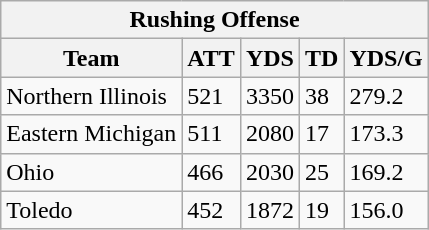<table class="wikitable">
<tr>
<th colspan="7" style="text-align:center;">Rushing Offense</th>
</tr>
<tr>
<th>Team</th>
<th>ATT</th>
<th>YDS</th>
<th>TD</th>
<th>YDS/G</th>
</tr>
<tr>
<td>Northern Illinois</td>
<td>521</td>
<td>3350</td>
<td>38</td>
<td>279.2</td>
</tr>
<tr>
<td>Eastern Michigan</td>
<td>511</td>
<td>2080</td>
<td>17</td>
<td>173.3</td>
</tr>
<tr>
<td>Ohio</td>
<td>466</td>
<td>2030</td>
<td>25</td>
<td>169.2</td>
</tr>
<tr>
<td>Toledo</td>
<td>452</td>
<td>1872</td>
<td>19</td>
<td>156.0</td>
</tr>
</table>
